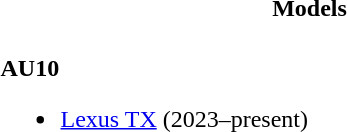<table>
<tr>
<th style="width:50%">Models</th>
</tr>
<tr>
<td style="width:50%"><br><strong>AU10</strong><ul><li><a href='#'>Lexus TX</a> (2023–present)</li></ul></td>
</tr>
</table>
